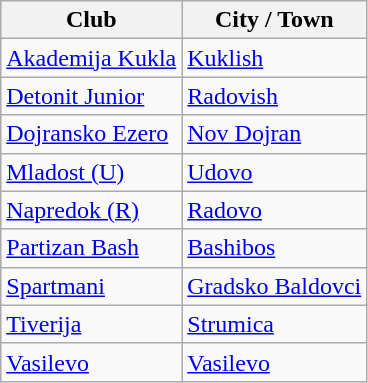<table class="wikitable sortable">
<tr>
<th>Club</th>
<th>City / Town</th>
</tr>
<tr>
<td><a href='#'>Akademija Kukla</a></td>
<td><a href='#'>Kuklish</a></td>
</tr>
<tr>
<td><a href='#'>Detonit Junior</a></td>
<td><a href='#'>Radovish</a></td>
</tr>
<tr>
<td><a href='#'>Dojransko Ezero</a></td>
<td><a href='#'>Nov Dojran</a></td>
</tr>
<tr>
<td><a href='#'>Mladost (U)</a></td>
<td><a href='#'>Udovo</a></td>
</tr>
<tr>
<td><a href='#'>Napredok (R)</a></td>
<td><a href='#'>Radovo</a></td>
</tr>
<tr>
<td><a href='#'>Partizan Bash</a></td>
<td><a href='#'>Bashibos</a></td>
</tr>
<tr>
<td><a href='#'>Spartmani</a></td>
<td><a href='#'>Gradsko Baldovci</a></td>
</tr>
<tr>
<td><a href='#'>Tiverija</a></td>
<td><a href='#'>Strumica</a></td>
</tr>
<tr>
<td><a href='#'>Vasilevo</a></td>
<td><a href='#'>Vasilevo</a></td>
</tr>
</table>
